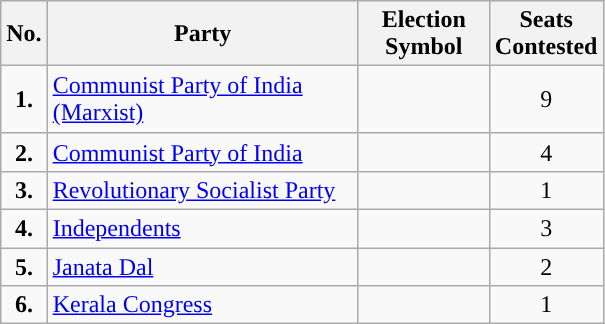<table class="wikitable">
<tr>
<th scope="col" style="width:4px;">No.</th>
<th scope="col" style="width:200px;">Party</th>
<th scope="col" style="width:80px;">Election Symbol</th>
<th scope="col" style="width:60px;">Seats Contested</th>
</tr>
<tr style="height: 45px;">
<td style="text-align:center; background:"><strong>1.</strong></td>
<td><a href='#'>Communist Party of India (Marxist)</a></td>
<td></td>
<td style="text-align:center;">9</td>
</tr>
<tr style="height: 4px;">
<td style="text-align:center; background:"><strong>2.</strong></td>
<td><a href='#'>Communist Party of India</a></td>
<td></td>
<td style="text-align:center;">4</td>
</tr>
<tr>
<td style="text-align:center; background:"><strong>3.</strong></td>
<td><a href='#'>Revolutionary Socialist Party</a></td>
<td style="text-align:center;"></td>
<td style="text-align:center;">1</td>
</tr>
<tr>
<td style="text-align:center; background:"><strong>4.</strong></td>
<td><a href='#'>Independents</a></td>
<td style="text-align:center;"></td>
<td style="text-align:center;">3</td>
</tr>
<tr>
<td style="text-align:center; background:"><strong>5.</strong></td>
<td><a href='#'>Janata Dal</a></td>
<td style="text-align:center;"></td>
<td style="text-align:center;">2</td>
</tr>
<tr style="height: 4px;">
<td style="text-align:center; background:"><strong>6.</strong></td>
<td><a href='#'>Kerala Congress</a></td>
<td style="text-align:center;"></td>
<td style="text-align:center;">1</td>
</tr>
</table>
